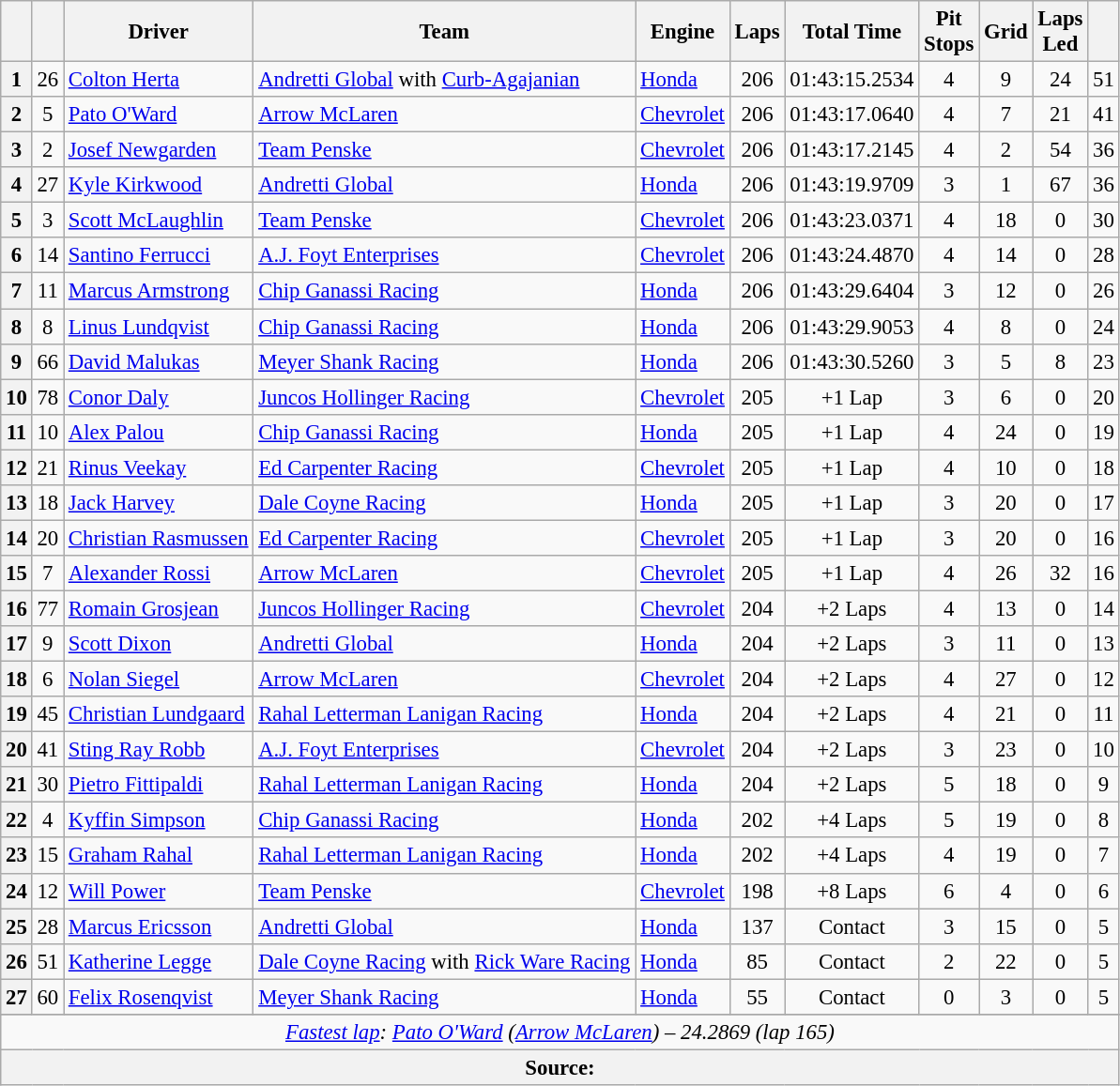<table class="wikitable sortable" style="font-size:95%;">
<tr>
<th scope="col"></th>
<th scope="col"></th>
<th scope="col">Driver</th>
<th scope="col">Team</th>
<th scope="col">Engine</th>
<th class="unsortable" scope="col">Laps</th>
<th class="unsortable" scope="col">Total Time</th>
<th scope="col">Pit<br>Stops</th>
<th scope="col">Grid</th>
<th scope="col">Laps<br>Led</th>
<th scope="col"></th>
</tr>
<tr>
<th>1</th>
<td align="center">26</td>
<td> <a href='#'>Colton Herta</a></td>
<td><a href='#'>Andretti Global</a> with <a href='#'>Curb-Agajanian</a></td>
<td><a href='#'>Honda</a></td>
<td align="center">206</td>
<td align="center">01:43:15.2534</td>
<td align="center">4</td>
<td align="center">9</td>
<td align="center">24</td>
<td align="center">51</td>
</tr>
<tr>
<th>2</th>
<td align="center">5</td>
<td> <a href='#'>Pato O'Ward</a></td>
<td><a href='#'>Arrow McLaren</a></td>
<td><a href='#'>Chevrolet</a></td>
<td align="center">206</td>
<td align="center">01:43:17.0640</td>
<td align="center">4</td>
<td align="center">7</td>
<td align="center">21</td>
<td align="center">41</td>
</tr>
<tr>
<th>3</th>
<td align="center">2</td>
<td> <a href='#'>Josef Newgarden</a></td>
<td><a href='#'>Team Penske</a></td>
<td><a href='#'>Chevrolet</a></td>
<td align="center">206</td>
<td align="center">01:43:17.2145</td>
<td align="center">4</td>
<td align="center">2</td>
<td align="center">54</td>
<td align="center">36</td>
</tr>
<tr>
<th>4</th>
<td align="center">27</td>
<td> <a href='#'>Kyle Kirkwood</a> <strong></strong></td>
<td><a href='#'>Andretti Global</a></td>
<td><a href='#'>Honda</a></td>
<td align="center">206</td>
<td align="center">01:43:19.9709</td>
<td align="center">3</td>
<td align="center">1</td>
<td align="center">67</td>
<td align="center">36</td>
</tr>
<tr>
<th>5</th>
<td align="center">3</td>
<td> <a href='#'>Scott McLaughlin</a></td>
<td><a href='#'>Team Penske</a></td>
<td><a href='#'>Chevrolet</a></td>
<td align="center">206</td>
<td align="center">01:43:23.0371</td>
<td align="center">4</td>
<td align="center">18</td>
<td align="center">0</td>
<td align="center">30</td>
</tr>
<tr>
<th>6</th>
<td align="center">14</td>
<td> <a href='#'>Santino Ferrucci</a></td>
<td><a href='#'>A.J. Foyt Enterprises</a></td>
<td><a href='#'>Chevrolet</a></td>
<td align="center">206</td>
<td align="center">01:43:24.4870</td>
<td align="center">4</td>
<td align="center">14</td>
<td align="center">0</td>
<td align="center">28</td>
</tr>
<tr>
<th>7</th>
<td align="center">11</td>
<td> <a href='#'>Marcus Armstrong</a></td>
<td><a href='#'>Chip Ganassi Racing</a></td>
<td><a href='#'>Honda</a></td>
<td align="center">206</td>
<td align="center">01:43:29.6404</td>
<td align="center">3</td>
<td align="center">12</td>
<td align="center">0</td>
<td align="center">26</td>
</tr>
<tr>
<th>8</th>
<td align="center">8</td>
<td> <a href='#'>Linus Lundqvist</a> <strong></strong></td>
<td><a href='#'>Chip Ganassi Racing</a></td>
<td><a href='#'>Honda</a></td>
<td align="center">206</td>
<td align="center">01:43:29.9053</td>
<td align="center">4</td>
<td align="center">8</td>
<td align="center">0</td>
<td align="center">24</td>
</tr>
<tr>
<th>9</th>
<td align="center">66</td>
<td> <a href='#'>David Malukas</a></td>
<td><a href='#'>Meyer Shank Racing</a></td>
<td><a href='#'>Honda</a></td>
<td align="center">206</td>
<td align="center">01:43:30.5260</td>
<td align="center">3</td>
<td align="center">5</td>
<td align="center">8</td>
<td align="center">23</td>
</tr>
<tr>
<th>10</th>
<td align="center">78</td>
<td> <a href='#'>Conor Daly</a></td>
<td><a href='#'>Juncos Hollinger Racing</a></td>
<td><a href='#'>Chevrolet</a></td>
<td align="center">205</td>
<td align="center">+1 Lap</td>
<td align="center">3</td>
<td align="center">6</td>
<td align="center">0</td>
<td align="center">20</td>
</tr>
<tr>
<th>11</th>
<td align="center">10</td>
<td> <a href='#'>Alex Palou</a></td>
<td><a href='#'>Chip Ganassi Racing</a></td>
<td><a href='#'>Honda</a></td>
<td align="center">205</td>
<td align="center">+1 Lap</td>
<td align="center">4</td>
<td align="center">24</td>
<td align="center">0</td>
<td align="center">19</td>
</tr>
<tr>
<th>12</th>
<td align="center">21</td>
<td> <a href='#'>Rinus Veekay</a></td>
<td><a href='#'>Ed Carpenter Racing</a></td>
<td><a href='#'>Chevrolet</a></td>
<td align="center">205</td>
<td align="center">+1 Lap</td>
<td align="center">4</td>
<td align="center">10</td>
<td align="center">0</td>
<td align="center">18</td>
</tr>
<tr>
<th>13</th>
<td align="center">18</td>
<td> <a href='#'>Jack Harvey</a></td>
<td><a href='#'>Dale Coyne Racing</a></td>
<td><a href='#'>Honda</a></td>
<td align="center">205</td>
<td align="center">+1 Lap</td>
<td align="center">3</td>
<td align="center">20</td>
<td align="center">0</td>
<td align="center">17</td>
</tr>
<tr>
<th>14</th>
<td align="center">20</td>
<td> <a href='#'>Christian Rasmussen</a> <strong></strong></td>
<td><a href='#'>Ed Carpenter Racing</a></td>
<td><a href='#'>Chevrolet</a></td>
<td align="center">205</td>
<td align="center">+1 Lap</td>
<td align="center">3</td>
<td align="center">20</td>
<td align="center">0</td>
<td align="center">16</td>
</tr>
<tr>
<th>15</th>
<td align="center">7</td>
<td> <a href='#'>Alexander Rossi</a></td>
<td><a href='#'>Arrow McLaren</a></td>
<td><a href='#'>Chevrolet</a></td>
<td align="center">205</td>
<td align="center">+1 Lap</td>
<td align="center">4</td>
<td align="center">26</td>
<td align="center">32</td>
<td align="center">16</td>
</tr>
<tr>
<th>16</th>
<td align="center">77</td>
<td> <a href='#'>Romain Grosjean</a></td>
<td><a href='#'>Juncos Hollinger Racing</a></td>
<td><a href='#'>Chevrolet</a></td>
<td align="center">204</td>
<td align="center">+2 Laps</td>
<td align="center">4</td>
<td align="center">13</td>
<td align="center">0</td>
<td align="center">14</td>
</tr>
<tr>
<th>17</th>
<td align="center">9</td>
<td> <a href='#'>Scott Dixon</a> <strong></strong></td>
<td><a href='#'>Andretti Global</a></td>
<td><a href='#'>Honda</a></td>
<td align="center">204</td>
<td align="center">+2 Laps</td>
<td align="center">3</td>
<td align="center">11</td>
<td align="center">0</td>
<td align="center">13</td>
</tr>
<tr>
<th>18</th>
<td align="center">6</td>
<td> <a href='#'>Nolan Siegel</a> <strong></strong></td>
<td><a href='#'>Arrow McLaren</a></td>
<td><a href='#'>Chevrolet</a></td>
<td align="center">204</td>
<td align="center">+2 Laps</td>
<td align="center">4</td>
<td align="center">27</td>
<td align="center">0</td>
<td align="center">12</td>
</tr>
<tr>
<th>19</th>
<td align="center">45</td>
<td> <a href='#'>Christian Lundgaard</a></td>
<td><a href='#'>Rahal Letterman Lanigan Racing</a></td>
<td><a href='#'>Honda</a></td>
<td align="center">204</td>
<td align="center">+2 Laps</td>
<td align="center">4</td>
<td align="center">21</td>
<td align="center">0</td>
<td align="center">11</td>
</tr>
<tr>
<th>20</th>
<td align="center">41</td>
<td> <a href='#'>Sting Ray Robb</a></td>
<td><a href='#'>A.J. Foyt Enterprises</a></td>
<td><a href='#'>Chevrolet</a></td>
<td align="center">204</td>
<td align="center">+2 Laps</td>
<td align="center">3</td>
<td align="center">23</td>
<td align="center">0</td>
<td align="center">10</td>
</tr>
<tr>
<th>21</th>
<td align="center">30</td>
<td> <a href='#'>Pietro Fittipaldi</a></td>
<td><a href='#'>Rahal Letterman Lanigan Racing</a></td>
<td><a href='#'>Honda</a></td>
<td align="center">204</td>
<td align="center">+2 Laps</td>
<td align="center">5</td>
<td align="center">18</td>
<td align="center">0</td>
<td align="center">9</td>
</tr>
<tr>
<th>22</th>
<td align="center">4</td>
<td> <a href='#'>Kyffin Simpson</a> <strong></strong></td>
<td><a href='#'>Chip Ganassi Racing</a></td>
<td><a href='#'>Honda</a></td>
<td align="center">202</td>
<td align="center">+4 Laps</td>
<td align="center">5</td>
<td align="center">19</td>
<td align="center">0</td>
<td align="center">8</td>
</tr>
<tr>
<th>23</th>
<td align="center">15</td>
<td> <a href='#'>Graham Rahal</a></td>
<td><a href='#'>Rahal Letterman Lanigan Racing</a></td>
<td><a href='#'>Honda</a></td>
<td align="center">202</td>
<td align="center">+4 Laps</td>
<td align="center">4</td>
<td align="center">19</td>
<td align="center">0</td>
<td align="center">7</td>
</tr>
<tr>
<th>24</th>
<td align="center">12</td>
<td> <a href='#'>Will Power</a></td>
<td><a href='#'>Team Penske</a></td>
<td><a href='#'>Chevrolet</a></td>
<td align="center">198</td>
<td align="center">+8 Laps</td>
<td align="center">6</td>
<td align="center">4</td>
<td align="center">0</td>
<td align="center">6</td>
</tr>
<tr>
<th>25</th>
<td align="center">28</td>
<td> <a href='#'>Marcus Ericsson</a> <strong></strong></td>
<td><a href='#'>Andretti Global</a></td>
<td><a href='#'>Honda</a></td>
<td align="center">137</td>
<td align="center">Contact</td>
<td align="center">3</td>
<td align="center">15</td>
<td align="center">0</td>
<td align="center">5</td>
</tr>
<tr>
<th>26</th>
<td align="center">51</td>
<td> <a href='#'>Katherine Legge</a></td>
<td><a href='#'>Dale Coyne Racing</a> with <a href='#'>Rick Ware Racing</a></td>
<td><a href='#'>Honda</a></td>
<td align="center">85</td>
<td align="center">Contact</td>
<td align="center">2</td>
<td align="center">22</td>
<td align="center">0</td>
<td align="center">5</td>
</tr>
<tr>
<th>27</th>
<td align="center">60</td>
<td> <a href='#'>Felix Rosenqvist</a></td>
<td><a href='#'>Meyer Shank Racing</a></td>
<td><a href='#'>Honda</a></td>
<td align="center">55</td>
<td align="center">Contact</td>
<td align="center">0</td>
<td align="center">3</td>
<td align="center">0</td>
<td align="center">5</td>
</tr>
<tr>
</tr>
<tr class="sortbottom">
<td colspan="11" style="text-align:center"><em><a href='#'>Fastest lap</a>:  <a href='#'>Pato O'Ward</a> (<a href='#'>Arrow McLaren</a>) – 24.2869 (lap 165)</em></td>
</tr>
<tr class="sortbottom">
<th colspan="11">Source:</th>
</tr>
</table>
